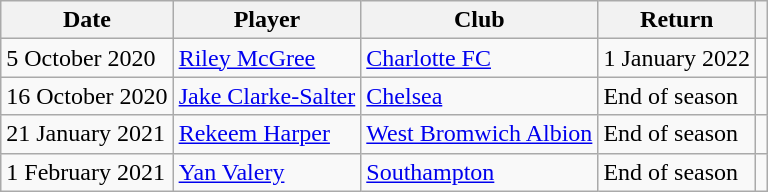<table class="wikitable">
<tr>
<th>Date</th>
<th>Player</th>
<th>Club</th>
<th>Return</th>
<th></th>
</tr>
<tr>
<td>5 October 2020</td>
<td><a href='#'>Riley McGree</a></td>
<td><a href='#'>Charlotte FC</a></td>
<td>1 January 2022</td>
<td style=text-align:center></td>
</tr>
<tr>
<td>16 October 2020</td>
<td><a href='#'>Jake Clarke-Salter</a></td>
<td><a href='#'>Chelsea</a></td>
<td>End of season</td>
<td style=text-align:center></td>
</tr>
<tr>
<td>21 January 2021</td>
<td><a href='#'>Rekeem Harper</a></td>
<td><a href='#'>West Bromwich Albion</a></td>
<td>End of season</td>
<td style=text-align:center></td>
</tr>
<tr>
<td>1 February 2021</td>
<td><a href='#'>Yan Valery</a></td>
<td><a href='#'>Southampton</a></td>
<td>End of season</td>
<td style=text-align:center></td>
</tr>
</table>
